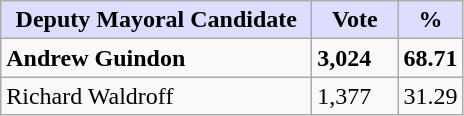<table class="wikitable">
<tr>
<th style="background:#ddf; width:200px;">Deputy Mayoral Candidate</th>
<th style="background:#ddf; width:50px;">Vote</th>
<th style="background:#ddf; width:30px;">%</th>
</tr>
<tr>
<td><strong>Andrew Guindon</strong></td>
<td><strong>3,024</strong></td>
<td><strong>68.71</strong></td>
</tr>
<tr>
<td>Richard Waldroff</td>
<td>1,377</td>
<td>31.29</td>
</tr>
</table>
